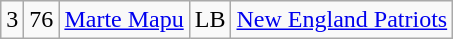<table class="wikitable" style="text-align:center">
<tr>
<td>3</td>
<td>76</td>
<td><a href='#'>Marte Mapu</a></td>
<td>LB</td>
<td><a href='#'>New England Patriots</a></td>
</tr>
</table>
